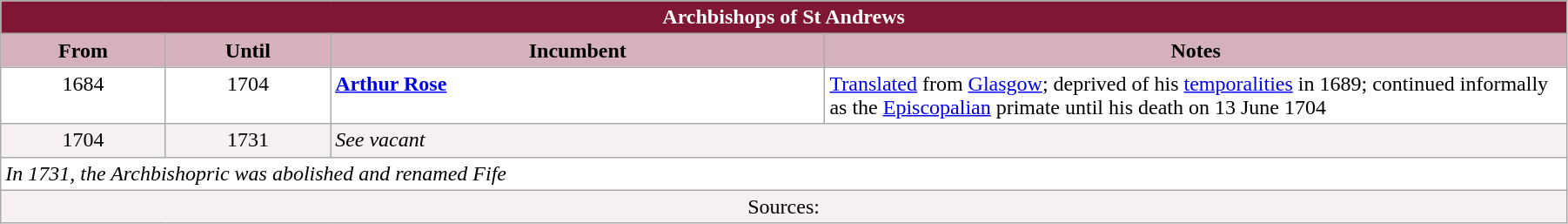<table class="wikitable" style="width:95%;" border="1" cellpadding="2">
<tr>
<th colspan="4" style="background-color: #7F1734; color: white;">Archbishops of St Andrews</th>
</tr>
<tr valign=center>
<th style="background-color:#D4B1BB" width="10%">From</th>
<th style="background-color:#D4B1BB" width="10%">Until</th>
<th style="background-color:#D4B1BB" width="30%">Incumbent</th>
<th style="background-color:#D4B1BB" width="45%">Notes</th>
</tr>
<tr valign=top bgcolor="white">
<td align=center>1684</td>
<td align=center>1704</td>
<td><strong><a href='#'>Arthur Rose</a></strong></td>
<td><a href='#'>Translated</a> from <a href='#'>Glasgow</a>; deprived of his <a href='#'>temporalities</a> in 1689; continued informally as the <a href='#'>Episcopalian</a> primate until his death on 13 June 1704</td>
</tr>
<tr valign=top bgcolor="#F7F0F2">
<td align=center>1704</td>
<td align=center>1731</td>
<td colspan=2><em>See vacant</em></td>
</tr>
<tr valign=top bgcolor="white">
<td colspan=4><em>In 1731, the Archbishopric was abolished and renamed Fife</em></td>
</tr>
<tr valign=top bgcolor="#F7F0F2">
<td align=center colspan=4>Sources:</td>
</tr>
</table>
